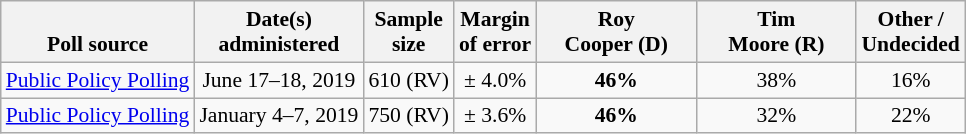<table class="wikitable" style="font-size:90%;text-align:center;">
<tr valign=bottom>
<th>Poll source</th>
<th>Date(s)<br>administered</th>
<th>Sample<br>size</th>
<th>Margin<br>of error</th>
<th style="width:100px;">Roy<br>Cooper (D)</th>
<th style="width:100px;">Tim<br>Moore (R)</th>
<th>Other /<br>Undecided</th>
</tr>
<tr>
<td style="text-align:left;"><a href='#'>Public Policy Polling</a></td>
<td>June 17–18, 2019</td>
<td>610 (RV)</td>
<td>± 4.0%</td>
<td><strong>46%</strong></td>
<td>38%</td>
<td>16%</td>
</tr>
<tr>
<td style="text-align:left;"><a href='#'>Public Policy Polling</a></td>
<td>January 4–7, 2019</td>
<td>750 (RV)</td>
<td>± 3.6%</td>
<td><strong>46%</strong></td>
<td>32%</td>
<td>22%</td>
</tr>
</table>
